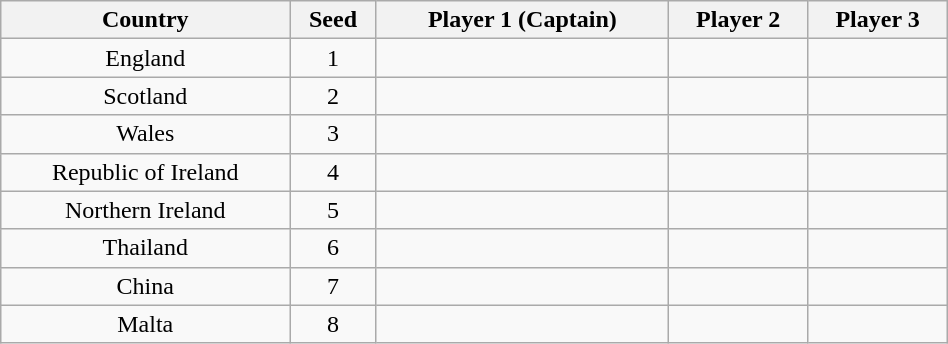<table class="wikitable sortable" width=50%>
<tr>
<th scope="col">Country</th>
<th scope="col">Seed</th>
<th scope="col">Player 1 (Captain)</th>
<th scope="col">Player 2</th>
<th scope="col">Player 3</th>
</tr>
<tr bgcolor=>
<td align="center">England</td>
<td align="center">1</td>
<td></td>
<td></td>
<td></td>
</tr>
<tr bgcolor=>
<td align="center">Scotland</td>
<td align="center">2</td>
<td></td>
<td></td>
<td></td>
</tr>
<tr bgcolor=>
<td align="center">Wales</td>
<td align="center">3</td>
<td></td>
<td></td>
<td></td>
</tr>
<tr bgcolor=>
<td align="center">Republic of Ireland</td>
<td align="center">4</td>
<td></td>
<td></td>
<td></td>
</tr>
<tr bgcolor=>
<td align="center">Northern Ireland</td>
<td align="center">5</td>
<td></td>
<td></td>
<td></td>
</tr>
<tr bgcolor=>
<td align="center">Thailand</td>
<td align="center">6</td>
<td></td>
<td></td>
<td></td>
</tr>
<tr bgcolor=>
<td align="center">China</td>
<td align="center">7</td>
<td></td>
<td></td>
<td></td>
</tr>
<tr bgcolor=>
<td align="center">Malta</td>
<td align="center">8</td>
<td></td>
<td></td>
<td></td>
</tr>
</table>
